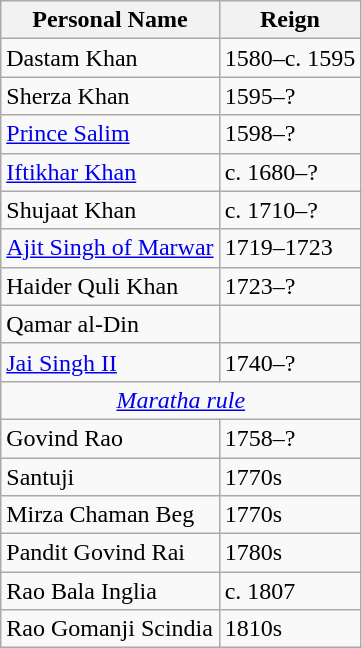<table class="wikitable">
<tr>
<th>Personal Name</th>
<th>Reign</th>
</tr>
<tr>
<td>Dastam Khan</td>
<td>1580–c. 1595</td>
</tr>
<tr>
<td>Sherza Khan</td>
<td>1595–?</td>
</tr>
<tr>
<td><a href='#'>Prince Salim</a></td>
<td>1598–?</td>
</tr>
<tr>
<td><a href='#'>Iftikhar Khan</a></td>
<td>c. 1680–?</td>
</tr>
<tr>
<td>Shujaat Khan</td>
<td>c. 1710–?</td>
</tr>
<tr>
<td><a href='#'>Ajit Singh of Marwar</a></td>
<td>1719–1723</td>
</tr>
<tr>
<td>Haider Quli Khan</td>
<td>1723–?</td>
</tr>
<tr>
<td>Qamar al-Din</td>
<td></td>
</tr>
<tr>
<td><a href='#'>Jai Singh II</a></td>
<td>1740–?</td>
</tr>
<tr>
<td colspan=2 style="text-align: center"><em><a href='#'>Maratha rule</a></em></td>
</tr>
<tr>
<td>Govind Rao</td>
<td>1758–?</td>
</tr>
<tr>
<td>Santuji</td>
<td>1770s</td>
</tr>
<tr>
<td>Mirza Chaman Beg</td>
<td>1770s</td>
</tr>
<tr>
<td>Pandit Govind Rai</td>
<td>1780s</td>
</tr>
<tr>
<td>Rao Bala Inglia</td>
<td>c. 1807</td>
</tr>
<tr>
<td>Rao Gomanji Scindia</td>
<td>1810s</td>
</tr>
</table>
